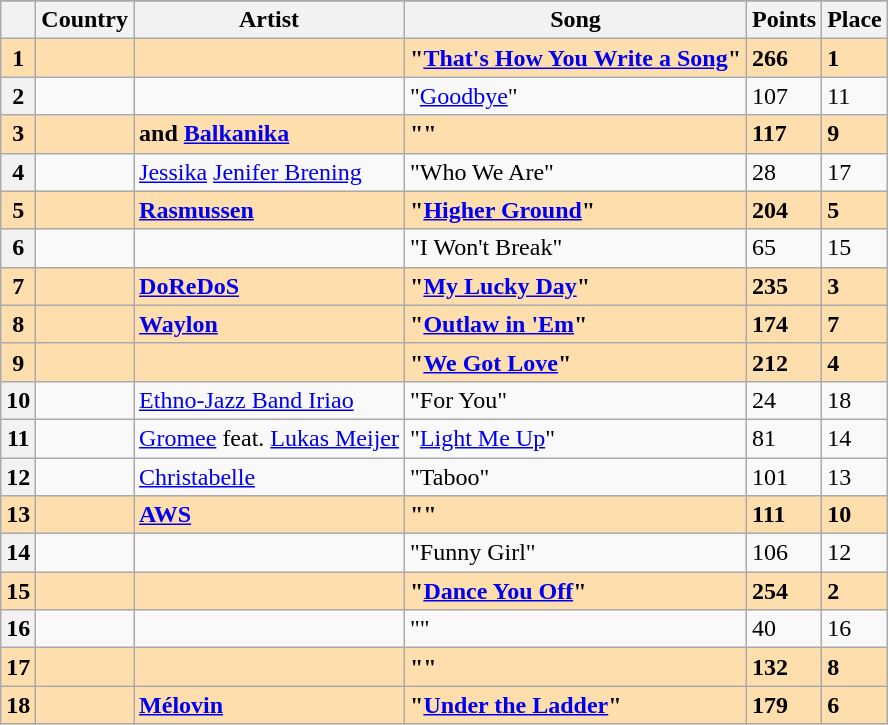<table class="sortable wikitable plainrowheaders">
<tr>
</tr>
<tr>
<th scope="col"></th>
<th scope="col">Country</th>
<th scope="col">Artist</th>
<th scope="col">Song</th>
<th scope="col">Points</th>
<th scope="col">Place</th>
</tr>
<tr style="font-weight:bold; background:navajowhite;">
<th scope="row" style="text-align:center; font-weight:bold; background:navajowhite;">1</th>
<td></td>
<td></td>
<td>"<a href='#'>That's How You Write a Song</a>"</td>
<td>266</td>
<td>1</td>
</tr>
<tr>
<th scope="row" style="text-align:center;">2</th>
<td></td>
<td></td>
<td>"<a href='#'>Goodbye</a>"</td>
<td>107</td>
<td>11</td>
</tr>
<tr style="font-weight:bold; background:navajowhite;">
<th scope="row" style="text-align:center; font-weight:bold; background:navajowhite;">3</th>
<td></td>
<td> and <a href='#'>Balkanika</a></td>
<td>""</td>
<td>117</td>
<td>9</td>
</tr>
<tr>
<th scope="row" style="text-align:center;">4</th>
<td></td>
<td><a href='#'>Jessika</a>  <a href='#'>Jenifer Brening</a></td>
<td>"Who We Are"</td>
<td>28</td>
<td>17</td>
</tr>
<tr style="font-weight:bold; background:navajowhite;">
<th scope="row" style="text-align:center; font-weight:bold; background:navajowhite;">5</th>
<td></td>
<td><a href='#'>Rasmussen</a></td>
<td>"<a href='#'>Higher Ground</a>"</td>
<td>204</td>
<td>5</td>
</tr>
<tr>
<th scope="row" style="text-align:center;">6</th>
<td></td>
<td></td>
<td>"I Won't Break"</td>
<td>65</td>
<td>15</td>
</tr>
<tr style="font-weight:bold; background:navajowhite;">
<th scope="row" style="text-align:center; font-weight:bold; background:navajowhite;">7</th>
<td></td>
<td><a href='#'>DoReDoS</a></td>
<td>"<a href='#'>My Lucky Day</a>"</td>
<td>235</td>
<td>3</td>
</tr>
<tr style="font-weight:bold; background:navajowhite;">
<th scope="row" style="text-align:center; font-weight:bold; background:navajowhite;">8</th>
<td></td>
<td><a href='#'>Waylon</a></td>
<td>"<a href='#'>Outlaw in 'Em</a>"</td>
<td>174</td>
<td>7</td>
</tr>
<tr style="font-weight:bold; background:navajowhite;">
<th scope="row" style="text-align:center; font-weight:bold; background:navajowhite;">9</th>
<td></td>
<td></td>
<td>"<a href='#'>We Got Love</a>"</td>
<td>212</td>
<td>4</td>
</tr>
<tr>
<th scope="row" style="text-align:center;">10</th>
<td></td>
<td data-sort-value="Iriao"><a href='#'>Ethno-Jazz Band Iriao</a></td>
<td>"For You"</td>
<td>24</td>
<td>18</td>
</tr>
<tr>
<th scope="row" style="text-align:center;">11</th>
<td></td>
<td><a href='#'>Gromee</a> feat. <a href='#'>Lukas Meijer</a></td>
<td>"<a href='#'>Light Me Up</a>"</td>
<td>81</td>
<td>14</td>
</tr>
<tr>
<th scope="row" style="text-align:center;">12</th>
<td></td>
<td><a href='#'>Christabelle</a></td>
<td>"Taboo"</td>
<td>101</td>
<td>13</td>
</tr>
<tr style="font-weight:bold; background:navajowhite;">
<th scope="row" style="text-align:center; font-weight:bold; background:navajowhite;">13</th>
<td></td>
<td><a href='#'>AWS</a></td>
<td>""</td>
<td>111</td>
<td>10</td>
</tr>
<tr>
<th scope="row" style="text-align:center;">14</th>
<td></td>
<td></td>
<td>"Funny Girl"</td>
<td>106</td>
<td>12</td>
</tr>
<tr style="font-weight:bold; background:navajowhite;">
<th scope="row" style="text-align:center; font-weight:bold; background:navajowhite;">15</th>
<td></td>
<td></td>
<td>"<a href='#'>Dance You Off</a>"</td>
<td>254</td>
<td>2</td>
</tr>
<tr>
<th scope="row" style="text-align:center;">16</th>
<td></td>
<td></td>
<td>""</td>
<td>40</td>
<td>16</td>
</tr>
<tr style="font-weight:bold; background:navajowhite;">
<th scope="row" style="text-align:center; font-weight:bold; background:navajowhite;">17</th>
<td></td>
<td></td>
<td>""</td>
<td>132</td>
<td>8</td>
</tr>
<tr style="font-weight:bold; background:navajowhite;">
<th scope="row" style="text-align:center; font-weight:bold; background:navajowhite;">18</th>
<td></td>
<td><a href='#'>Mélovin</a></td>
<td>"<a href='#'>Under the Ladder</a>"</td>
<td>179</td>
<td>6</td>
</tr>
</table>
